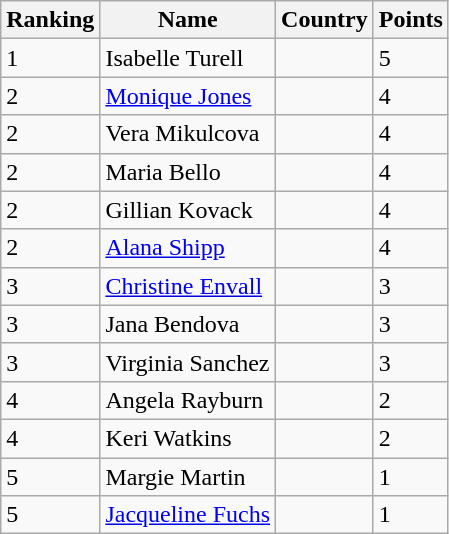<table class="wikitable">
<tr>
<th>Ranking</th>
<th>Name</th>
<th>Country</th>
<th>Points</th>
</tr>
<tr>
<td>1</td>
<td>Isabelle Turell</td>
<td></td>
<td>5</td>
</tr>
<tr>
<td>2</td>
<td><a href='#'>Monique Jones</a></td>
<td></td>
<td>4</td>
</tr>
<tr>
<td>2</td>
<td>Vera Mikulcova</td>
<td></td>
<td>4</td>
</tr>
<tr>
<td>2</td>
<td>Maria Bello</td>
<td></td>
<td>4</td>
</tr>
<tr>
<td>2</td>
<td>Gillian Kovack</td>
<td></td>
<td>4</td>
</tr>
<tr>
<td>2</td>
<td><a href='#'>Alana Shipp</a></td>
<td></td>
<td>4</td>
</tr>
<tr>
<td>3</td>
<td><a href='#'>Christine Envall</a></td>
<td></td>
<td>3</td>
</tr>
<tr>
<td>3</td>
<td>Jana Bendova</td>
<td></td>
<td>3</td>
</tr>
<tr>
<td>3</td>
<td>Virginia Sanchez</td>
<td></td>
<td>3</td>
</tr>
<tr>
<td>4</td>
<td>Angela Rayburn</td>
<td></td>
<td>2</td>
</tr>
<tr>
<td>4</td>
<td>Keri Watkins</td>
<td></td>
<td>2</td>
</tr>
<tr>
<td>5</td>
<td>Margie Martin</td>
<td></td>
<td>1</td>
</tr>
<tr>
<td>5</td>
<td><a href='#'>Jacqueline Fuchs</a></td>
<td></td>
<td>1</td>
</tr>
</table>
